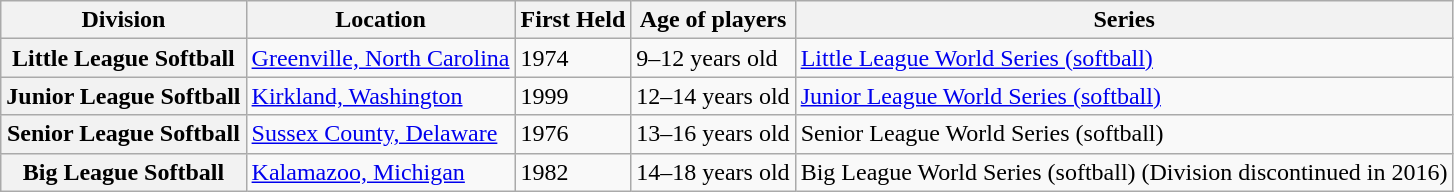<table class="wikitable">
<tr>
<th scope="col">Division</th>
<th scope="col">Location</th>
<th scope="col">First Held</th>
<th scope="col">Age of players</th>
<th scope="col">Series</th>
</tr>
<tr>
<th scope="row">Little League Softball</th>
<td><a href='#'>Greenville, North Carolina</a></td>
<td>1974</td>
<td>9–12 years old</td>
<td><a href='#'>Little League World Series (softball)</a></td>
</tr>
<tr>
<th scope="row">Junior League Softball</th>
<td><a href='#'>Kirkland, Washington</a></td>
<td>1999</td>
<td>12–14 years old</td>
<td><a href='#'>Junior League World Series (softball)</a></td>
</tr>
<tr>
<th scope="row">Senior League Softball</th>
<td><a href='#'>Sussex County, Delaware</a></td>
<td>1976</td>
<td>13–16 years old</td>
<td>Senior League World Series (softball)</td>
</tr>
<tr>
<th scope="row">Big League Softball</th>
<td><a href='#'>Kalamazoo, Michigan</a></td>
<td>1982</td>
<td>14–18 years old</td>
<td>Big League World Series (softball) (Division discontinued in 2016)</td>
</tr>
</table>
